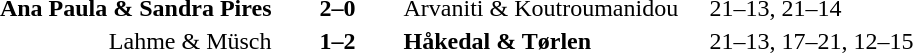<table>
<tr>
<th width=200></th>
<th width=80></th>
<th width=200></th>
<th width=220></th>
</tr>
<tr>
<td align=right><strong>Ana Paula & Sandra Pires</strong></td>
<td align=center><strong>2–0</strong></td>
<td align=left>Arvaniti & Koutroumanidou</td>
<td>21–13, 21–14</td>
</tr>
<tr>
<td align=right>Lahme & Müsch</td>
<td align=center><strong>1–2</strong></td>
<td align=left><strong>Håkedal & Tørlen</strong></td>
<td>21–13, 17–21, 12–15</td>
</tr>
</table>
